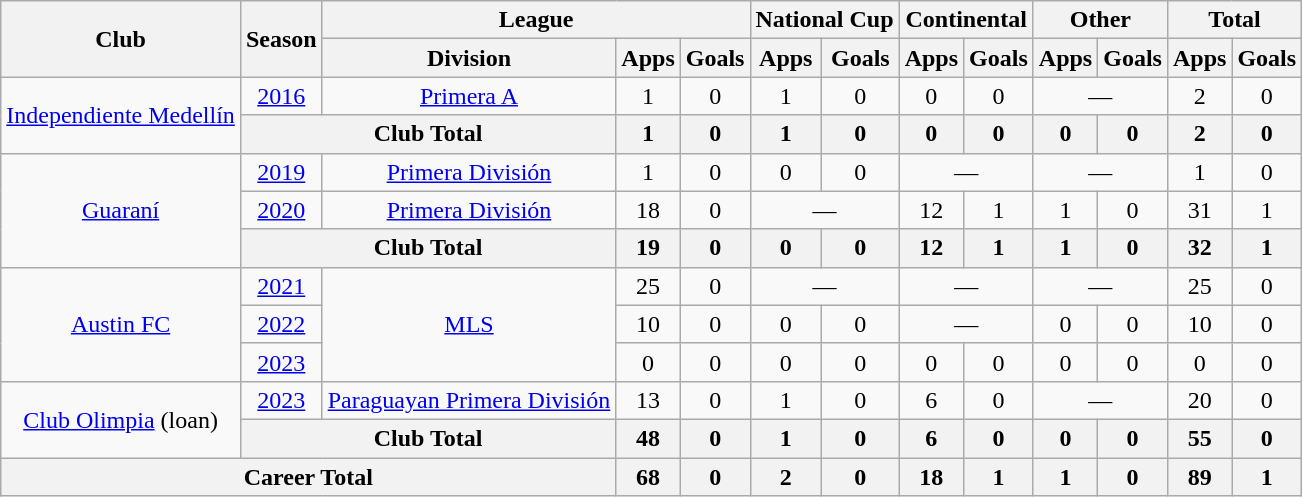<table class="wikitable" style="text-align:center">
<tr>
<th rowspan="2">Club</th>
<th rowspan="2">Season</th>
<th colspan="3">League</th>
<th colspan="2">National Cup</th>
<th colspan="2">Continental</th>
<th colspan="2">Other</th>
<th colspan="2">Total</th>
</tr>
<tr>
<th>Division</th>
<th>Apps</th>
<th>Goals</th>
<th>Apps</th>
<th>Goals</th>
<th>Apps</th>
<th>Goals</th>
<th>Apps</th>
<th>Goals</th>
<th>Apps</th>
<th>Goals</th>
</tr>
<tr>
<td rowspan=2><a href='#'>Independiente Medellín</a></td>
<td><a href='#'>2016</a></td>
<td><a href='#'>Primera A</a></td>
<td>1</td>
<td>0</td>
<td>1</td>
<td>0</td>
<td>0</td>
<td>0</td>
<td colspan="2">—</td>
<td>2</td>
<td>0</td>
</tr>
<tr>
<th colspan=2>Club Total</th>
<th>1</th>
<th>0</th>
<th>1</th>
<th>0</th>
<th>0</th>
<th>0</th>
<th>0</th>
<th>0</th>
<th>2</th>
<th>0</th>
</tr>
<tr>
<td rowspan="3"><a href='#'>Guaraní</a></td>
<td><a href='#'>2019</a></td>
<td><a href='#'>Primera División</a></td>
<td>1</td>
<td>0</td>
<td>0</td>
<td>0</td>
<td colspan="2">—</td>
<td colspan="2">—</td>
<td>1</td>
<td>0</td>
</tr>
<tr>
<td><a href='#'>2020</a></td>
<td><a href='#'>Primera División</a></td>
<td>18</td>
<td>0</td>
<td colspan="2">—</td>
<td>12</td>
<td>1</td>
<td>1</td>
<td>0</td>
<td>31</td>
<td>1</td>
</tr>
<tr>
<th colspan="2">Club Total</th>
<th>19</th>
<th>0</th>
<th>0</th>
<th>0</th>
<th>12</th>
<th>1</th>
<th>1</th>
<th>0</th>
<th>32</th>
<th>1</th>
</tr>
<tr>
<td rowspan=3><a href='#'>Austin FC</a></td>
<td><a href='#'>2021</a></td>
<td rowspan=3><a href='#'>MLS</a></td>
<td>25</td>
<td>0</td>
<td colspan=2>—</td>
<td colspan=2>—</td>
<td colspan=2>—</td>
<td>25</td>
<td>0</td>
</tr>
<tr>
<td><a href='#'>2022</a></td>
<td>10</td>
<td>0</td>
<td>0</td>
<td>0</td>
<td colspan=2>—</td>
<td>0</td>
<td>0</td>
<td>10</td>
<td>0</td>
</tr>
<tr>
<td><a href='#'>2023</a></td>
<td>0</td>
<td>0</td>
<td>0</td>
<td>0</td>
<td>0</td>
<td>0</td>
<td>0</td>
<td>0</td>
<td>0</td>
<td>0</td>
</tr>
<tr>
<td rowspan=2><a href='#'>Club Olimpia</a> (loan)</td>
<td><a href='#'>2023</a></td>
<td><a href='#'>Paraguayan Primera División</a></td>
<td>13</td>
<td>0</td>
<td>1</td>
<td>0</td>
<td>6</td>
<td>0</td>
<td colspan=2>—</td>
<td>20</td>
<td>0</td>
</tr>
<tr>
<th colspan=2>Club Total</th>
<th>48</th>
<th>0</th>
<th>1</th>
<th>0</th>
<th>6</th>
<th>0</th>
<th>0</th>
<th>0</th>
<th>55</th>
<th>0</th>
</tr>
<tr>
<th colspan="3">Career Total</th>
<th>68</th>
<th>0</th>
<th>2</th>
<th>0</th>
<th>18</th>
<th>1</th>
<th>1</th>
<th>0</th>
<th>89</th>
<th>1</th>
</tr>
</table>
